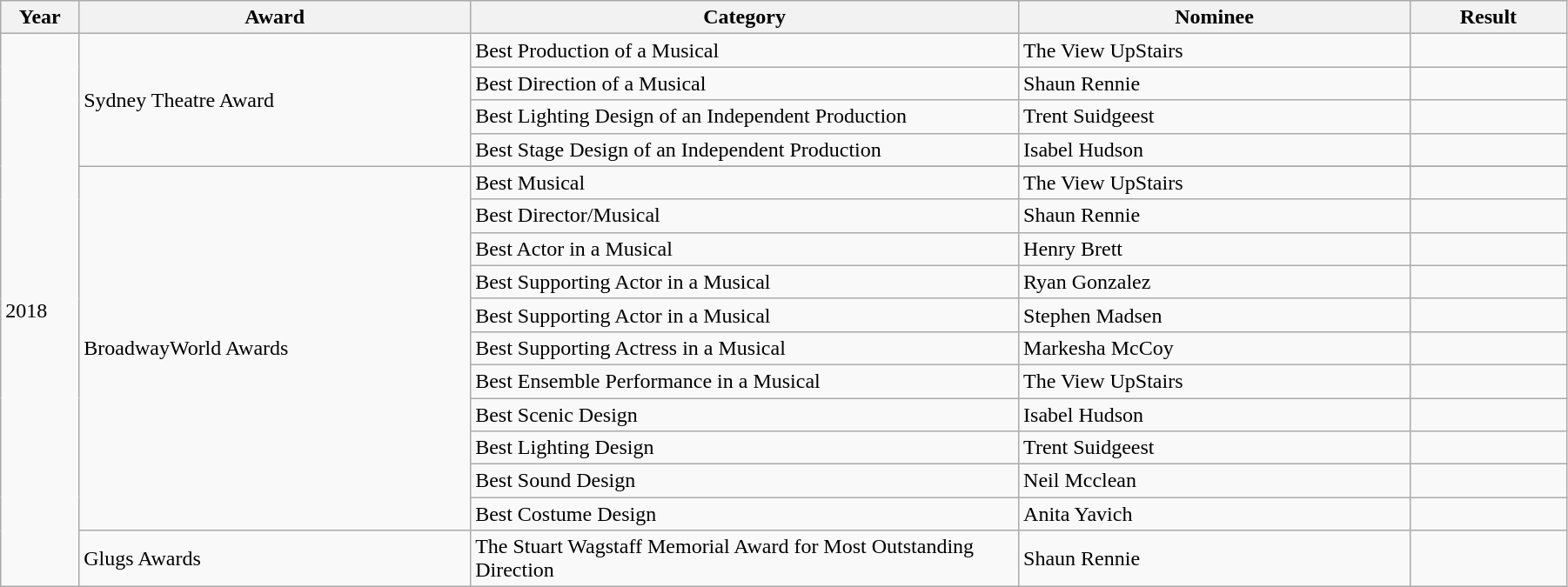<table class="wikitable" width="95%">
<tr>
<th width="5%">Year</th>
<th width="25%">Award</th>
<th width="35%">Category</th>
<th width="25%">Nominee</th>
<th width="10%">Result</th>
</tr>
<tr>
<td rowspan="17">2018</td>
<td rowspan="4">Sydney Theatre Award</td>
<td>Best Production of a Musical</td>
<td>The View UpStairs</td>
<td></td>
</tr>
<tr>
<td>Best Direction of a Musical</td>
<td>Shaun Rennie</td>
<td></td>
</tr>
<tr>
<td>Best Lighting Design of an Independent Production</td>
<td>Trent Suidgeest</td>
<td></td>
</tr>
<tr>
<td>Best Stage Design of an Independent Production</td>
<td>Isabel Hudson</td>
<td></td>
</tr>
<tr>
<td rowspan="12">BroadwayWorld Awards</td>
</tr>
<tr>
<td>Best Musical</td>
<td>The View UpStairs</td>
<td></td>
</tr>
<tr>
<td>Best Director/Musical</td>
<td>Shaun Rennie</td>
<td></td>
</tr>
<tr>
<td>Best Actor in a Musical</td>
<td>Henry Brett</td>
<td></td>
</tr>
<tr>
<td>Best Supporting Actor in a Musical</td>
<td>Ryan Gonzalez</td>
<td></td>
</tr>
<tr>
<td>Best Supporting Actor in a Musical</td>
<td>Stephen Madsen</td>
<td></td>
</tr>
<tr>
<td>Best Supporting Actress in a Musical</td>
<td>Markesha McCoy</td>
<td></td>
</tr>
<tr>
<td>Best Ensemble Performance in a Musical</td>
<td>The View UpStairs</td>
<td></td>
</tr>
<tr>
<td>Best Scenic Design</td>
<td>Isabel Hudson</td>
<td></td>
</tr>
<tr>
<td>Best Lighting Design</td>
<td>Trent Suidgeest</td>
<td></td>
</tr>
<tr>
<td>Best Sound Design</td>
<td>Neil Mcclean</td>
<td></td>
</tr>
<tr>
<td>Best Costume Design</td>
<td>Anita Yavich</td>
<td></td>
</tr>
<tr>
<td>Glugs Awards</td>
<td>The Stuart Wagstaff Memorial Award for Most Outstanding Direction</td>
<td>Shaun Rennie</td>
<td></td>
</tr>
</table>
